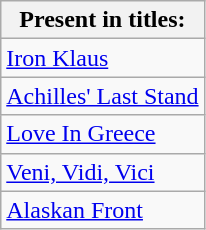<table class="wikitable">
<tr>
<th>Present in titles:</th>
</tr>
<tr>
<td><a href='#'>Iron Klaus</a></td>
</tr>
<tr>
<td><a href='#'>Achilles' Last Stand</a></td>
</tr>
<tr>
<td><a href='#'>Love In Greece</a></td>
</tr>
<tr>
<td><a href='#'>Veni, Vidi, Vici</a></td>
</tr>
<tr>
<td><a href='#'>Alaskan Front</a></td>
</tr>
</table>
